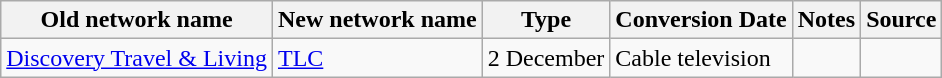<table class="wikitable">
<tr>
<th>Old network name</th>
<th>New network name</th>
<th>Type</th>
<th>Conversion Date</th>
<th>Notes</th>
<th>Source</th>
</tr>
<tr>
<td><a href='#'>Discovery Travel & Living</a></td>
<td><a href='#'>TLC</a></td>
<td>2 December</td>
<td>Cable television</td>
<td></td>
<td></td>
</tr>
</table>
